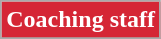<table class="wikitable">
<tr>
<th style="color:white; background:#D52635;" scope="col" colspan="2">Coaching staff</th>
</tr>
<tr>
</tr>
</table>
